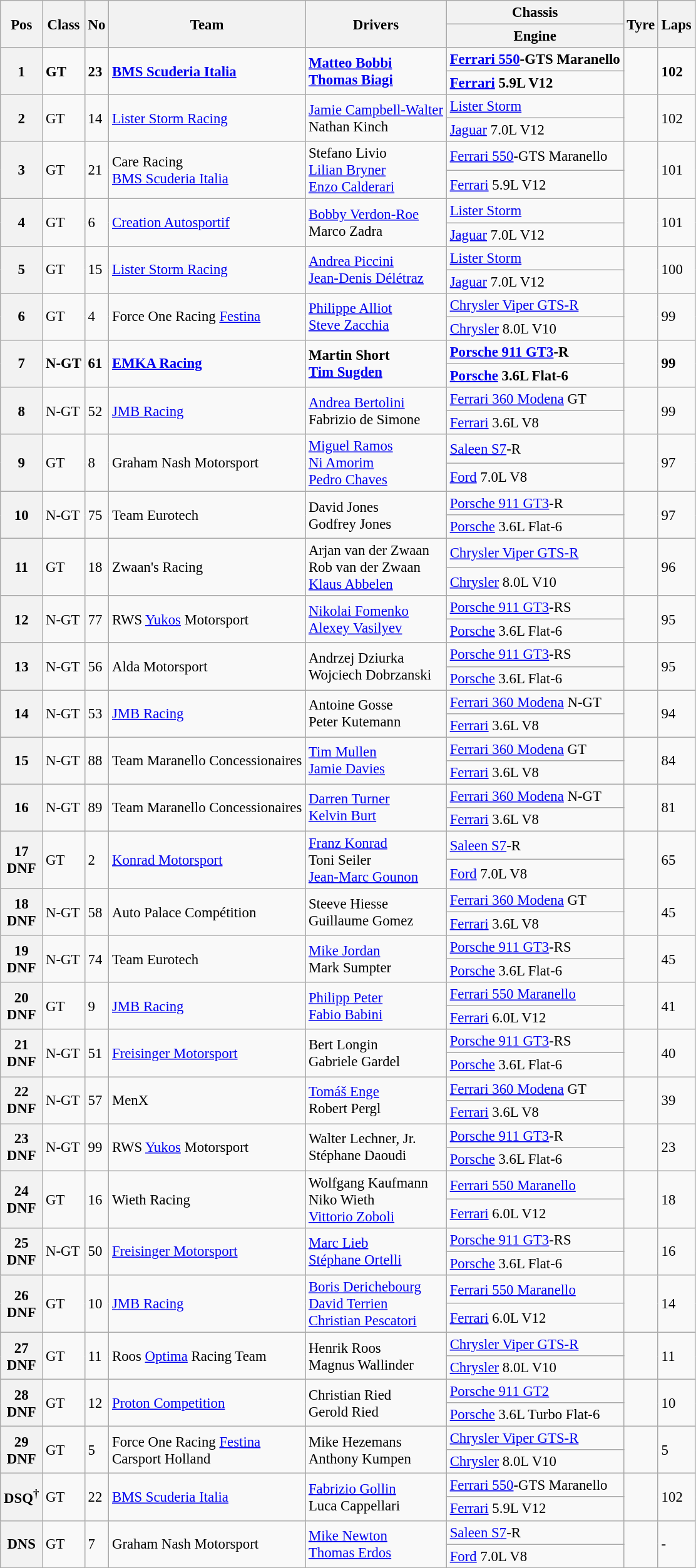<table class="wikitable" style="font-size: 95%;">
<tr>
<th rowspan=2>Pos</th>
<th rowspan=2>Class</th>
<th rowspan=2>No</th>
<th rowspan=2>Team</th>
<th rowspan=2>Drivers</th>
<th>Chassis</th>
<th rowspan=2>Tyre</th>
<th rowspan=2>Laps</th>
</tr>
<tr>
<th>Engine</th>
</tr>
<tr style="font-weight:bold">
<th rowspan=2>1</th>
<td rowspan=2>GT</td>
<td rowspan=2>23</td>
<td rowspan=2> <a href='#'>BMS Scuderia Italia</a></td>
<td rowspan=2> <a href='#'>Matteo Bobbi</a><br> <a href='#'>Thomas Biagi</a></td>
<td><a href='#'>Ferrari 550</a>-GTS Maranello</td>
<td rowspan=2></td>
<td rowspan=2>102</td>
</tr>
<tr style="font-weight:bold">
<td><a href='#'>Ferrari</a> 5.9L V12</td>
</tr>
<tr>
<th rowspan=2>2</th>
<td rowspan=2>GT</td>
<td rowspan=2>14</td>
<td rowspan=2> <a href='#'>Lister Storm Racing</a></td>
<td rowspan=2> <a href='#'>Jamie Campbell-Walter</a><br> Nathan Kinch</td>
<td><a href='#'>Lister Storm</a></td>
<td rowspan=2></td>
<td rowspan=2>102</td>
</tr>
<tr>
<td><a href='#'>Jaguar</a> 7.0L V12</td>
</tr>
<tr>
<th rowspan=2>3</th>
<td rowspan=2>GT</td>
<td rowspan=2>21</td>
<td rowspan=2> Care Racing<br> <a href='#'>BMS Scuderia Italia</a></td>
<td rowspan=2> Stefano Livio<br> <a href='#'>Lilian Bryner</a><br> <a href='#'>Enzo Calderari</a></td>
<td><a href='#'>Ferrari 550</a>-GTS Maranello</td>
<td rowspan=2></td>
<td rowspan=2>101</td>
</tr>
<tr>
<td><a href='#'>Ferrari</a> 5.9L V12</td>
</tr>
<tr>
<th rowspan=2>4</th>
<td rowspan=2>GT</td>
<td rowspan=2>6</td>
<td rowspan=2> <a href='#'>Creation Autosportif</a></td>
<td rowspan=2> <a href='#'>Bobby Verdon-Roe</a><br> Marco Zadra</td>
<td><a href='#'>Lister Storm</a></td>
<td rowspan=2></td>
<td rowspan=2>101</td>
</tr>
<tr>
<td><a href='#'>Jaguar</a> 7.0L V12</td>
</tr>
<tr>
<th rowspan=2>5</th>
<td rowspan=2>GT</td>
<td rowspan=2>15</td>
<td rowspan=2> <a href='#'>Lister Storm Racing</a></td>
<td rowspan=2> <a href='#'>Andrea Piccini</a><br> <a href='#'>Jean-Denis Délétraz</a></td>
<td><a href='#'>Lister Storm</a></td>
<td rowspan=2></td>
<td rowspan=2>100</td>
</tr>
<tr>
<td><a href='#'>Jaguar</a> 7.0L V12</td>
</tr>
<tr>
<th rowspan=2>6</th>
<td rowspan=2>GT</td>
<td rowspan=2>4</td>
<td rowspan=2> Force One Racing <a href='#'>Festina</a></td>
<td rowspan=2> <a href='#'>Philippe Alliot</a><br> <a href='#'>Steve Zacchia</a></td>
<td><a href='#'>Chrysler Viper GTS-R</a></td>
<td rowspan=2></td>
<td rowspan=2>99</td>
</tr>
<tr>
<td><a href='#'>Chrysler</a> 8.0L V10</td>
</tr>
<tr style="font-weight:bold">
<th rowspan=2>7</th>
<td rowspan=2>N-GT</td>
<td rowspan=2>61</td>
<td rowspan=2> <a href='#'>EMKA Racing</a></td>
<td rowspan=2> Martin Short<br> <a href='#'>Tim Sugden</a></td>
<td><a href='#'>Porsche 911 GT3</a>-R</td>
<td rowspan=2></td>
<td rowspan=2>99</td>
</tr>
<tr style="font-weight:bold">
<td><a href='#'>Porsche</a> 3.6L Flat-6</td>
</tr>
<tr>
<th rowspan=2>8</th>
<td rowspan=2>N-GT</td>
<td rowspan=2>52</td>
<td rowspan=2> <a href='#'>JMB Racing</a></td>
<td rowspan=2> <a href='#'>Andrea Bertolini</a><br> Fabrizio de Simone</td>
<td><a href='#'>Ferrari 360 Modena</a> GT</td>
<td rowspan=2></td>
<td rowspan=2>99</td>
</tr>
<tr>
<td><a href='#'>Ferrari</a> 3.6L V8</td>
</tr>
<tr>
<th rowspan=2>9</th>
<td rowspan=2>GT</td>
<td rowspan=2>8</td>
<td rowspan=2> Graham Nash Motorsport</td>
<td rowspan=2> <a href='#'>Miguel Ramos</a><br> <a href='#'>Ni Amorim</a><br> <a href='#'>Pedro Chaves</a></td>
<td><a href='#'>Saleen S7</a>-R</td>
<td rowspan=2></td>
<td rowspan=2>97</td>
</tr>
<tr>
<td><a href='#'>Ford</a> 7.0L V8</td>
</tr>
<tr>
<th rowspan=2>10</th>
<td rowspan=2>N-GT</td>
<td rowspan=2>75</td>
<td rowspan=2> Team Eurotech</td>
<td rowspan=2> David Jones<br> Godfrey Jones</td>
<td><a href='#'>Porsche 911 GT3</a>-R</td>
<td rowspan=2></td>
<td rowspan=2>97</td>
</tr>
<tr>
<td><a href='#'>Porsche</a> 3.6L Flat-6</td>
</tr>
<tr>
<th rowspan=2>11</th>
<td rowspan=2>GT</td>
<td rowspan=2>18</td>
<td rowspan=2> Zwaan's Racing</td>
<td rowspan=2> Arjan van der Zwaan<br> Rob van der Zwaan<br> <a href='#'>Klaus Abbelen</a></td>
<td><a href='#'>Chrysler Viper GTS-R</a></td>
<td rowspan=2></td>
<td rowspan=2>96</td>
</tr>
<tr>
<td><a href='#'>Chrysler</a> 8.0L V10</td>
</tr>
<tr>
<th rowspan=2>12</th>
<td rowspan=2>N-GT</td>
<td rowspan=2>77</td>
<td rowspan=2> RWS <a href='#'>Yukos</a> Motorsport</td>
<td rowspan=2> <a href='#'>Nikolai Fomenko</a><br> <a href='#'>Alexey Vasilyev</a></td>
<td><a href='#'>Porsche 911 GT3</a>-RS</td>
<td rowspan=2></td>
<td rowspan=2>95</td>
</tr>
<tr>
<td><a href='#'>Porsche</a> 3.6L Flat-6</td>
</tr>
<tr>
<th rowspan=2>13</th>
<td rowspan=2>N-GT</td>
<td rowspan=2>56</td>
<td rowspan=2> Alda Motorsport</td>
<td rowspan=2> Andrzej Dziurka<br> Wojciech Dobrzanski</td>
<td><a href='#'>Porsche 911 GT3</a>-RS</td>
<td rowspan=2></td>
<td rowspan=2>95</td>
</tr>
<tr>
<td><a href='#'>Porsche</a> 3.6L Flat-6</td>
</tr>
<tr>
<th rowspan=2>14</th>
<td rowspan=2>N-GT</td>
<td rowspan=2>53</td>
<td rowspan=2> <a href='#'>JMB Racing</a></td>
<td rowspan=2> Antoine Gosse<br> Peter Kutemann</td>
<td><a href='#'>Ferrari 360 Modena</a> N-GT</td>
<td rowspan=2></td>
<td rowspan=2>94</td>
</tr>
<tr>
<td><a href='#'>Ferrari</a> 3.6L V8</td>
</tr>
<tr>
<th rowspan=2>15</th>
<td rowspan=2>N-GT</td>
<td rowspan=2>88</td>
<td rowspan=2> Team Maranello Concessionaires</td>
<td rowspan=2> <a href='#'>Tim Mullen</a><br> <a href='#'>Jamie Davies</a></td>
<td><a href='#'>Ferrari 360 Modena</a> GT</td>
<td rowspan=2></td>
<td rowspan=2>84</td>
</tr>
<tr>
<td><a href='#'>Ferrari</a> 3.6L V8</td>
</tr>
<tr>
<th rowspan=2>16</th>
<td rowspan=2>N-GT</td>
<td rowspan=2>89</td>
<td rowspan=2> Team Maranello Concessionaires</td>
<td rowspan=2> <a href='#'>Darren Turner</a><br> <a href='#'>Kelvin Burt</a></td>
<td><a href='#'>Ferrari 360 Modena</a> N-GT</td>
<td rowspan=2></td>
<td rowspan=2>81</td>
</tr>
<tr>
<td><a href='#'>Ferrari</a> 3.6L V8</td>
</tr>
<tr>
<th rowspan=2>17<br>DNF</th>
<td rowspan=2>GT</td>
<td rowspan=2>2</td>
<td rowspan=2> <a href='#'>Konrad Motorsport</a></td>
<td rowspan=2> <a href='#'>Franz Konrad</a><br> Toni Seiler<br> <a href='#'>Jean-Marc Gounon</a></td>
<td><a href='#'>Saleen S7</a>-R</td>
<td rowspan=2></td>
<td rowspan=2>65</td>
</tr>
<tr>
<td><a href='#'>Ford</a> 7.0L V8</td>
</tr>
<tr>
<th rowspan=2>18<br>DNF</th>
<td rowspan=2>N-GT</td>
<td rowspan=2>58</td>
<td rowspan=2> Auto Palace Compétition</td>
<td rowspan=2> Steeve Hiesse<br> Guillaume Gomez</td>
<td><a href='#'>Ferrari 360 Modena</a> GT</td>
<td rowspan=2></td>
<td rowspan=2>45</td>
</tr>
<tr>
<td><a href='#'>Ferrari</a> 3.6L V8</td>
</tr>
<tr>
<th rowspan=2>19<br>DNF</th>
<td rowspan=2>N-GT</td>
<td rowspan=2>74</td>
<td rowspan=2> Team Eurotech</td>
<td rowspan=2> <a href='#'>Mike Jordan</a><br> Mark Sumpter</td>
<td><a href='#'>Porsche 911 GT3</a>-RS</td>
<td rowspan=2></td>
<td rowspan=2>45</td>
</tr>
<tr>
<td><a href='#'>Porsche</a> 3.6L Flat-6</td>
</tr>
<tr>
<th rowspan=2>20<br>DNF</th>
<td rowspan=2>GT</td>
<td rowspan=2>9</td>
<td rowspan=2> <a href='#'>JMB Racing</a></td>
<td rowspan=2> <a href='#'>Philipp Peter</a><br> <a href='#'>Fabio Babini</a></td>
<td><a href='#'>Ferrari 550 Maranello</a></td>
<td rowspan=2></td>
<td rowspan=2>41</td>
</tr>
<tr>
<td><a href='#'>Ferrari</a> 6.0L V12</td>
</tr>
<tr>
<th rowspan=2>21<br>DNF</th>
<td rowspan=2>N-GT</td>
<td rowspan=2>51</td>
<td rowspan=2> <a href='#'>Freisinger Motorsport</a></td>
<td rowspan=2> Bert Longin<br> Gabriele Gardel</td>
<td><a href='#'>Porsche 911 GT3</a>-RS</td>
<td rowspan=2></td>
<td rowspan=2>40</td>
</tr>
<tr>
<td><a href='#'>Porsche</a> 3.6L Flat-6</td>
</tr>
<tr>
<th rowspan=2>22<br>DNF</th>
<td rowspan=2>N-GT</td>
<td rowspan=2>57</td>
<td rowspan=2> MenX</td>
<td rowspan=2> <a href='#'>Tomáš Enge</a><br> Robert Pergl</td>
<td><a href='#'>Ferrari 360 Modena</a> GT</td>
<td rowspan=2></td>
<td rowspan=2>39</td>
</tr>
<tr>
<td><a href='#'>Ferrari</a> 3.6L V8</td>
</tr>
<tr>
<th rowspan=2>23<br>DNF</th>
<td rowspan=2>N-GT</td>
<td rowspan=2>99</td>
<td rowspan=2> RWS <a href='#'>Yukos</a> Motorsport</td>
<td rowspan=2> Walter Lechner, Jr.<br> Stéphane Daoudi</td>
<td><a href='#'>Porsche 911 GT3</a>-R</td>
<td rowspan=2></td>
<td rowspan=2>23</td>
</tr>
<tr>
<td><a href='#'>Porsche</a> 3.6L Flat-6</td>
</tr>
<tr>
<th rowspan=2>24<br>DNF</th>
<td rowspan=2>GT</td>
<td rowspan=2>16</td>
<td rowspan=2> Wieth Racing</td>
<td rowspan=2> Wolfgang Kaufmann<br> Niko Wieth<br> <a href='#'>Vittorio Zoboli</a></td>
<td><a href='#'>Ferrari 550 Maranello</a></td>
<td rowspan=2></td>
<td rowspan=2>18</td>
</tr>
<tr>
<td><a href='#'>Ferrari</a> 6.0L V12</td>
</tr>
<tr>
<th rowspan=2>25<br>DNF</th>
<td rowspan=2>N-GT</td>
<td rowspan=2>50</td>
<td rowspan=2> <a href='#'>Freisinger Motorsport</a></td>
<td rowspan=2> <a href='#'>Marc Lieb</a><br> <a href='#'>Stéphane Ortelli</a></td>
<td><a href='#'>Porsche 911 GT3</a>-RS</td>
<td rowspan=2></td>
<td rowspan=2>16</td>
</tr>
<tr>
<td><a href='#'>Porsche</a> 3.6L Flat-6</td>
</tr>
<tr>
<th rowspan=2>26<br>DNF</th>
<td rowspan=2>GT</td>
<td rowspan=2>10</td>
<td rowspan=2> <a href='#'>JMB Racing</a></td>
<td rowspan=2> <a href='#'>Boris Derichebourg</a><br> <a href='#'>David Terrien</a><br> <a href='#'>Christian Pescatori</a></td>
<td><a href='#'>Ferrari 550 Maranello</a></td>
<td rowspan=2></td>
<td rowspan=2>14</td>
</tr>
<tr>
<td><a href='#'>Ferrari</a> 6.0L V12</td>
</tr>
<tr>
<th rowspan=2>27<br>DNF</th>
<td rowspan=2>GT</td>
<td rowspan=2>11</td>
<td rowspan=2> Roos <a href='#'>Optima</a> Racing Team</td>
<td rowspan=2> Henrik Roos<br> Magnus Wallinder</td>
<td><a href='#'>Chrysler Viper GTS-R</a></td>
<td rowspan=2></td>
<td rowspan=2>11</td>
</tr>
<tr>
<td><a href='#'>Chrysler</a> 8.0L V10</td>
</tr>
<tr>
<th rowspan=2>28<br>DNF</th>
<td rowspan=2>GT</td>
<td rowspan=2>12</td>
<td rowspan=2> <a href='#'>Proton Competition</a></td>
<td rowspan=2> Christian Ried<br> Gerold Ried</td>
<td><a href='#'>Porsche 911 GT2</a></td>
<td rowspan=2></td>
<td rowspan=2>10</td>
</tr>
<tr>
<td><a href='#'>Porsche</a> 3.6L Turbo Flat-6</td>
</tr>
<tr>
<th rowspan=2>29<br>DNF</th>
<td rowspan=2>GT</td>
<td rowspan=2>5</td>
<td rowspan=2> Force One Racing <a href='#'>Festina</a><br> Carsport Holland</td>
<td rowspan=2> Mike Hezemans<br> Anthony Kumpen</td>
<td><a href='#'>Chrysler Viper GTS-R</a></td>
<td rowspan=2></td>
<td rowspan=2>5</td>
</tr>
<tr>
<td><a href='#'>Chrysler</a> 8.0L V10</td>
</tr>
<tr>
<th rowspan=2>DSQ<sup>†</sup></th>
<td rowspan=2>GT</td>
<td rowspan=2>22</td>
<td rowspan=2> <a href='#'>BMS Scuderia Italia</a></td>
<td rowspan=2> <a href='#'>Fabrizio Gollin</a><br> Luca Cappellari</td>
<td><a href='#'>Ferrari 550</a>-GTS Maranello</td>
<td rowspan=2></td>
<td rowspan=2>102</td>
</tr>
<tr>
<td><a href='#'>Ferrari</a> 5.9L V12</td>
</tr>
<tr>
<th rowspan=2>DNS</th>
<td rowspan=2>GT</td>
<td rowspan=2>7</td>
<td rowspan=2> Graham Nash Motorsport</td>
<td rowspan=2> <a href='#'>Mike Newton</a><br> <a href='#'>Thomas Erdos</a></td>
<td><a href='#'>Saleen S7</a>-R</td>
<td rowspan=2></td>
<td rowspan=2>-</td>
</tr>
<tr>
<td><a href='#'>Ford</a> 7.0L V8</td>
</tr>
</table>
